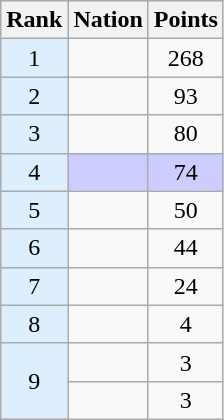<table class="wikitable sortable" style="text-align:center">
<tr>
<th>Rank</th>
<th>Nation</th>
<th>Points</th>
</tr>
<tr>
<td bgcolor = DDEEFF>1</td>
<td align=left></td>
<td>268</td>
</tr>
<tr>
<td bgcolor = DDEEFF>2</td>
<td align=left></td>
<td>93</td>
</tr>
<tr>
<td bgcolor = DDEEFF>3</td>
<td align=left></td>
<td>80</td>
</tr>
<tr style="background-color:#ccccff">
<td bgcolor = DDEEFF>4</td>
<td align=left></td>
<td>74</td>
</tr>
<tr>
<td bgcolor = DDEEFF>5</td>
<td align=left></td>
<td>50</td>
</tr>
<tr>
<td bgcolor = DDEEFF>6</td>
<td align=left></td>
<td>44</td>
</tr>
<tr>
<td bgcolor = DDEEFF>7</td>
<td align=left></td>
<td>24</td>
</tr>
<tr>
<td bgcolor = DDEEFF>8</td>
<td align=left></td>
<td>4</td>
</tr>
<tr>
<td rowspan="2" bgcolor = DDEEFF>9</td>
<td align=left></td>
<td>3</td>
</tr>
<tr>
<td align=left></td>
<td>3</td>
</tr>
</table>
